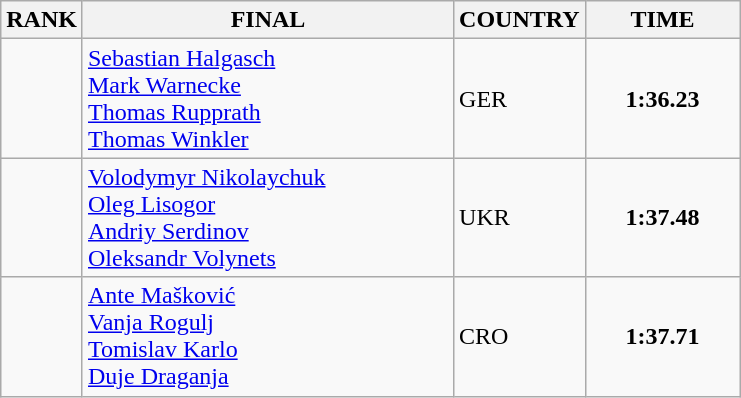<table class="wikitable">
<tr>
<th>RANK</th>
<th align="left" style="width: 15em">FINAL</th>
<th>COUNTRY</th>
<th style="width: 6em">TIME</th>
</tr>
<tr>
<td align="center"></td>
<td><a href='#'>Sebastian Halgasch</a><br><a href='#'>Mark Warnecke</a><br><a href='#'>Thomas Rupprath</a><br><a href='#'>Thomas Winkler</a></td>
<td> GER</td>
<td align="center"><strong>1:36.23</strong></td>
</tr>
<tr>
<td align="center"></td>
<td><a href='#'>Volodymyr Nikolaychuk</a><br><a href='#'>Oleg Lisogor</a><br><a href='#'>Andriy Serdinov</a><br><a href='#'>Oleksandr Volynets</a></td>
<td> UKR</td>
<td align="center"><strong>1:37.48</strong></td>
</tr>
<tr>
<td align="center"></td>
<td><a href='#'>Ante Mašković</a><br><a href='#'>Vanja Rogulj</a><br><a href='#'>Tomislav Karlo</a><br><a href='#'>Duje Draganja</a></td>
<td> CRO</td>
<td align="center"><strong>1:37.71</strong></td>
</tr>
</table>
